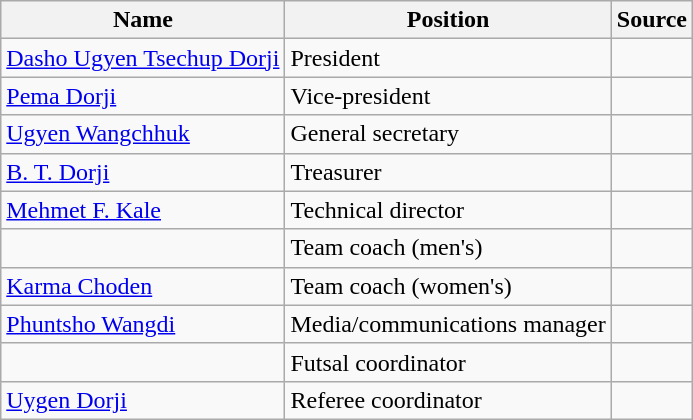<table class="wikitable">
<tr>
<th>Name</th>
<th>Position</th>
<th>Source</th>
</tr>
<tr>
<td> <a href='#'>Dasho Ugyen Tsechup Dorji</a></td>
<td>President</td>
<td></td>
</tr>
<tr>
<td> <a href='#'>Pema Dorji</a></td>
<td>Vice-president</td>
<td></td>
</tr>
<tr>
<td> <a href='#'>Ugyen Wangchhuk</a></td>
<td>General secretary</td>
<td></td>
</tr>
<tr>
<td> <a href='#'>B. T. Dorji</a></td>
<td>Treasurer</td>
<td></td>
</tr>
<tr>
<td> <a href='#'>Mehmet F. Kale</a></td>
<td>Technical director</td>
<td></td>
</tr>
<tr>
<td></td>
<td>Team coach (men's)</td>
<td></td>
</tr>
<tr>
<td> <a href='#'>Karma Choden</a></td>
<td>Team coach (women's)</td>
<td></td>
</tr>
<tr>
<td> <a href='#'>Phuntsho Wangdi</a></td>
<td>Media/communications manager</td>
<td></td>
</tr>
<tr>
<td></td>
<td>Futsal coordinator</td>
<td></td>
</tr>
<tr>
<td> <a href='#'>Uygen Dorji</a></td>
<td>Referee coordinator</td>
<td></td>
</tr>
</table>
